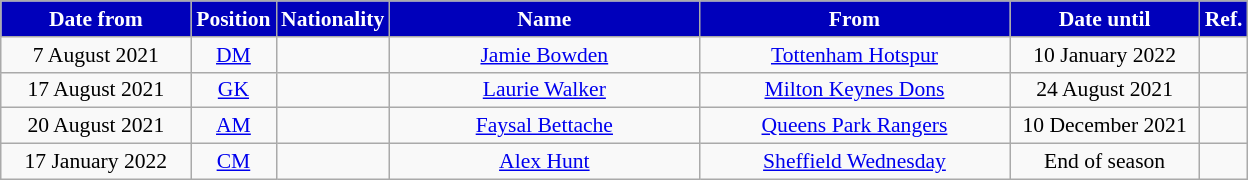<table class="wikitable"  style="text-align:center; font-size:90%; ">
<tr>
<th style="background:#0000BB;color:#fff; width:120px;">Date from</th>
<th style="background:#0000BB;color:#fff; width:50px;">Position</th>
<th style="background:#0000BB;color:#fff; width:50px;">Nationality</th>
<th style="background:#0000BB;color:#fff; width:200px;">Name</th>
<th style="background:#0000BB;color:#fff; width:200px;">From</th>
<th style="background:#0000BB;color:#fff; width:120px;">Date until</th>
<th style="background:#0000BB;color:#fff; width:25px;">Ref.</th>
</tr>
<tr>
<td>7 August 2021</td>
<td><a href='#'>DM</a></td>
<td></td>
<td><a href='#'>Jamie Bowden</a></td>
<td> <a href='#'>Tottenham Hotspur</a></td>
<td>10 January 2022</td>
<td></td>
</tr>
<tr>
<td>17 August 2021</td>
<td><a href='#'>GK</a></td>
<td></td>
<td><a href='#'>Laurie Walker</a></td>
<td> <a href='#'>Milton Keynes Dons</a></td>
<td>24 August 2021</td>
<td></td>
</tr>
<tr>
<td>20 August 2021</td>
<td><a href='#'>AM</a></td>
<td></td>
<td><a href='#'>Faysal Bettache</a></td>
<td> <a href='#'>Queens Park Rangers</a></td>
<td>10 December 2021</td>
<td></td>
</tr>
<tr>
<td>17 January 2022</td>
<td><a href='#'>CM</a></td>
<td></td>
<td><a href='#'>Alex Hunt</a></td>
<td> <a href='#'>Sheffield Wednesday</a></td>
<td>End of season</td>
<td></td>
</tr>
</table>
